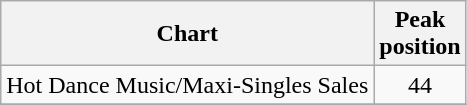<table class="wikitable">
<tr>
<th>Chart</th>
<th>Peak<br>position</th>
</tr>
<tr>
<td>Hot Dance Music/Maxi-Singles Sales</td>
<td align="center">44</td>
</tr>
<tr>
</tr>
</table>
